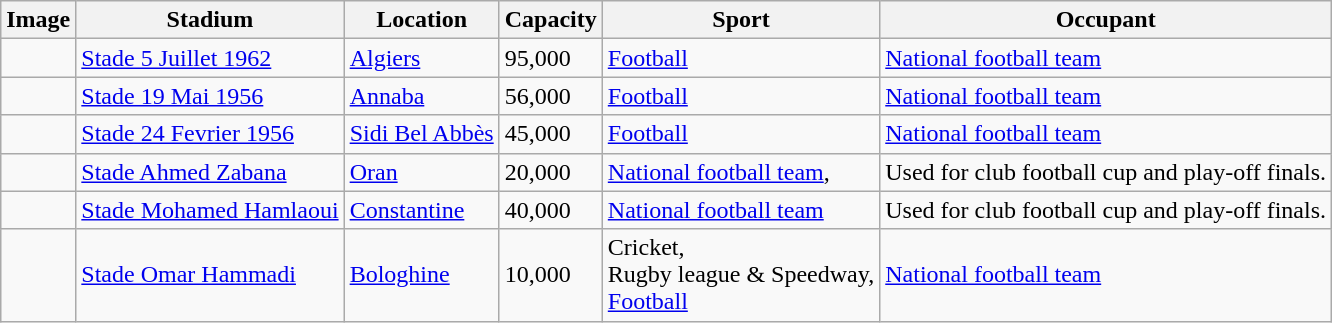<table class="wikitable sortable">
<tr>
<th>Image</th>
<th>Stadium</th>
<th>Location</th>
<th>Capacity</th>
<th>Sport</th>
<th>Occupant</th>
</tr>
<tr>
<td></td>
<td><a href='#'>Stade 5 Juillet 1962</a></td>
<td><a href='#'>Algiers</a></td>
<td>95,000</td>
<td><a href='#'>Football</a></td>
<td><a href='#'>National football team</a></td>
</tr>
<tr>
<td></td>
<td><a href='#'>Stade 19 Mai 1956</a></td>
<td><a href='#'>Annaba</a></td>
<td>56,000</td>
<td><a href='#'>Football</a></td>
<td><a href='#'>National football team</a></td>
</tr>
<tr>
<td></td>
<td><a href='#'>Stade 24 Fevrier 1956</a></td>
<td><a href='#'>Sidi Bel Abbès</a></td>
<td>45,000</td>
<td><a href='#'>Football</a></td>
<td><a href='#'>National football team</a></td>
</tr>
<tr>
<td></td>
<td><a href='#'>Stade Ahmed Zabana</a></td>
<td><a href='#'>Oran</a></td>
<td>20,000</td>
<td><a href='#'>National football team</a>,</td>
<td>Used for club football cup and play-off finals.</td>
</tr>
<tr>
<td></td>
<td><a href='#'>Stade Mohamed Hamlaoui</a></td>
<td><a href='#'>Constantine</a></td>
<td>40,000</td>
<td><a href='#'>National football team</a></td>
<td>Used for club football cup and play-off finals.</td>
</tr>
<tr>
<td></td>
<td><a href='#'>Stade Omar Hammadi</a></td>
<td><a href='#'>Bologhine</a></td>
<td>10,000</td>
<td>Cricket, <br>Rugby league & Speedway, <br><a href='#'>Football</a></td>
<td><a href='#'>National football team</a></td>
</tr>
</table>
